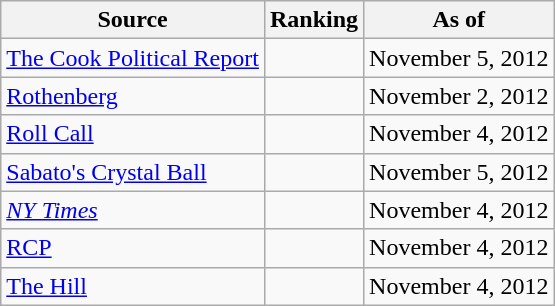<table class="wikitable" style="text-align:center">
<tr>
<th>Source</th>
<th>Ranking</th>
<th>As of</th>
</tr>
<tr>
<td align=left><a href='#'>The Cook Political Report</a></td>
<td></td>
<td>November 5, 2012</td>
</tr>
<tr>
<td align=left><a href='#'>Rothenberg</a></td>
<td></td>
<td>November 2, 2012</td>
</tr>
<tr>
<td align=left><a href='#'>Roll Call</a></td>
<td></td>
<td>November 4, 2012</td>
</tr>
<tr>
<td align=left><a href='#'>Sabato's Crystal Ball</a></td>
<td></td>
<td>November 5, 2012</td>
</tr>
<tr>
<td align=left><a href='#'><em>NY Times</em></a></td>
<td></td>
<td>November 4, 2012</td>
</tr>
<tr>
<td align="left"><a href='#'>RCP</a></td>
<td></td>
<td>November 4, 2012</td>
</tr>
<tr>
<td align=left><a href='#'>The Hill</a></td>
<td></td>
<td>November 4, 2012</td>
</tr>
</table>
